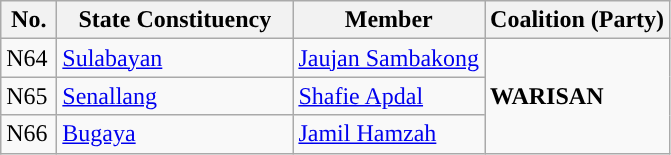<table class="wikitable sortable">
<tr>
<th width="30">No.</th>
<th width="150">State Constituency</th>
<th>Member</th>
<th>Coalition (Party)</th>
</tr>
<tr>
<td>N64</td>
<td><a href='#'>Sulabayan</a></td>
<td><a href='#'>Jaujan Sambakong</a></td>
<td rowspan="3"><strong>WARISAN</strong></td>
</tr>
<tr>
<td>N65</td>
<td><a href='#'>Senallang</a></td>
<td><a href='#'>Shafie Apdal</a></td>
</tr>
<tr>
<td>N66</td>
<td><a href='#'>Bugaya</a></td>
<td><a href='#'>Jamil Hamzah</a></td>
</tr>
</table>
